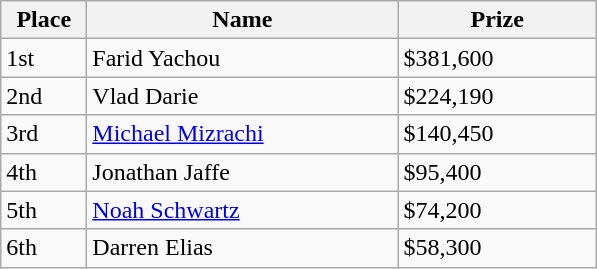<table class="wikitable">
<tr>
<th style="width:50px;">Place</th>
<th style="width:200px;">Name</th>
<th style="width:125px;">Prize</th>
</tr>
<tr>
<td>1st</td>
<td> Farid Yachou</td>
<td>$381,600</td>
</tr>
<tr>
<td>2nd</td>
<td> Vlad Darie</td>
<td>$224,190</td>
</tr>
<tr>
<td>3rd</td>
<td> <a href='#'>Michael Mizrachi</a></td>
<td>$140,450</td>
</tr>
<tr>
<td>4th</td>
<td> Jonathan Jaffe</td>
<td>$95,400</td>
</tr>
<tr>
<td>5th</td>
<td> <a href='#'>Noah Schwartz</a></td>
<td>$74,200</td>
</tr>
<tr>
<td>6th</td>
<td> Darren Elias</td>
<td>$58,300</td>
</tr>
</table>
